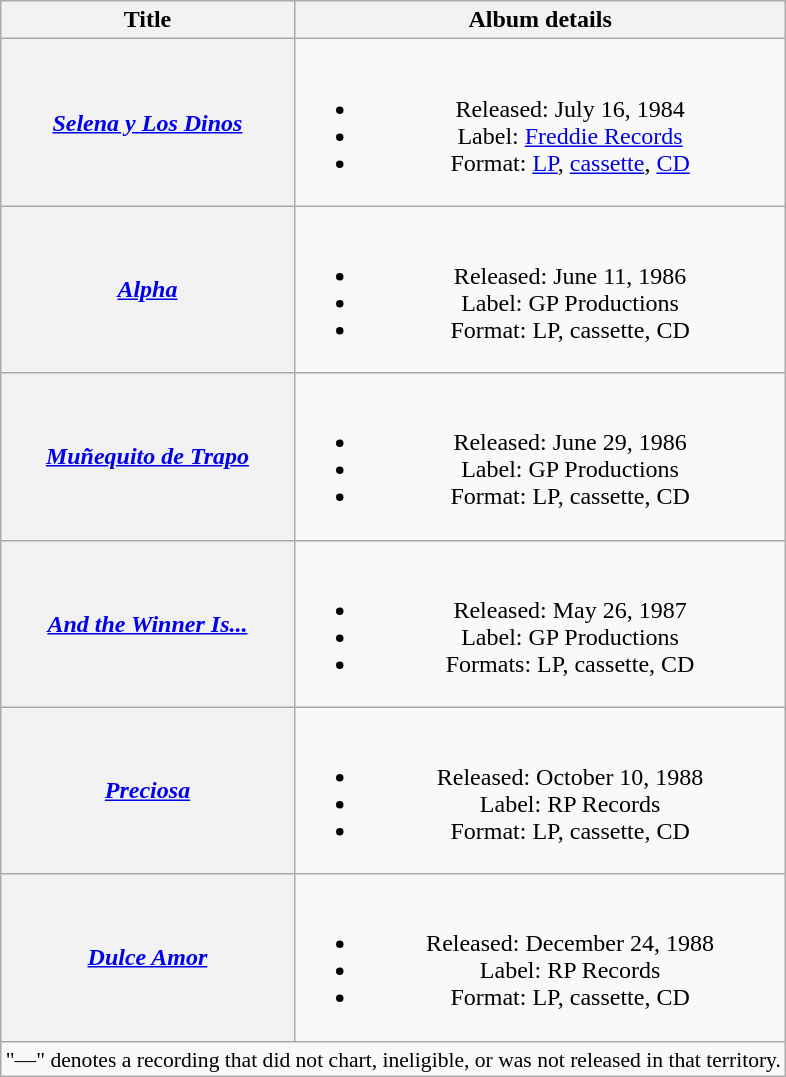<table class="wikitable plainrowheaders" style="text-align:center;">
<tr>
<th scope="col">Title</th>
<th scope="col">Album details</th>
</tr>
<tr>
<th scope="row"><em><a href='#'>Selena y Los Dinos</a></em></th>
<td><br><ul><li>Released: July 16, 1984</li><li>Label: <a href='#'>Freddie Records</a></li><li>Format: <a href='#'>LP</a>, <a href='#'>cassette</a>, <a href='#'>CD</a></li></ul></td>
</tr>
<tr>
<th scope="row"><em><a href='#'>Alpha</a></em></th>
<td><br><ul><li>Released: June 11, 1986</li><li>Label: GP Productions</li><li>Format: LP, cassette, CD</li></ul></td>
</tr>
<tr>
<th scope="row"><em><a href='#'>Muñequito de Trapo</a></em></th>
<td><br><ul><li>Released: June 29, 1986</li><li>Label: GP Productions</li><li>Format: LP, cassette, CD</li></ul></td>
</tr>
<tr>
<th scope="row"><em><a href='#'>And the Winner Is...</a></em></th>
<td><br><ul><li>Released: May 26, 1987</li><li>Label: GP Productions</li><li>Formats: LP, cassette, CD</li></ul></td>
</tr>
<tr>
<th scope="row"><em><a href='#'>Preciosa</a></em></th>
<td><br><ul><li>Released: October 10, 1988</li><li>Label: RP Records</li><li>Format: LP, cassette, CD</li></ul></td>
</tr>
<tr>
<th scope="row"><em><a href='#'>Dulce Amor</a></em></th>
<td><br><ul><li>Released: December 24, 1988</li><li>Label: RP Records</li><li>Format: LP, cassette, CD</li></ul></td>
</tr>
<tr>
<td colspan="2" style="font-size:90%">"—" denotes a recording that did not chart, ineligible, or was not released in that territory.</td>
</tr>
</table>
